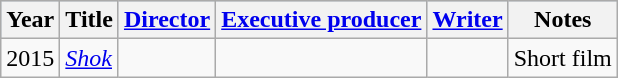<table class="wikitable">
<tr style="background:#b0c4de; text-align:center;">
<th>Year</th>
<th>Title</th>
<th><a href='#'>Director</a></th>
<th><a href='#'>Executive producer</a></th>
<th><a href='#'>Writer</a></th>
<th>Notes</th>
</tr>
<tr>
<td>2015</td>
<td><em><a href='#'>Shok</a></em></td>
<td></td>
<td></td>
<td></td>
<td>Short film</td>
</tr>
</table>
